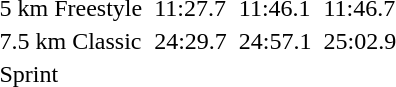<table>
<tr>
<td>5 km Freestyle</td>
<td></td>
<td>11:27.7</td>
<td></td>
<td>11:46.1</td>
<td></td>
<td>11:46.7</td>
</tr>
<tr>
<td>7.5 km Classic</td>
<td></td>
<td>24:29.7</td>
<td></td>
<td>24:57.1</td>
<td></td>
<td>25:02.9</td>
</tr>
<tr>
<td>Sprint</td>
<td colspan="2"></td>
<td colspan="2"></td>
<td colspan="2"></td>
</tr>
</table>
